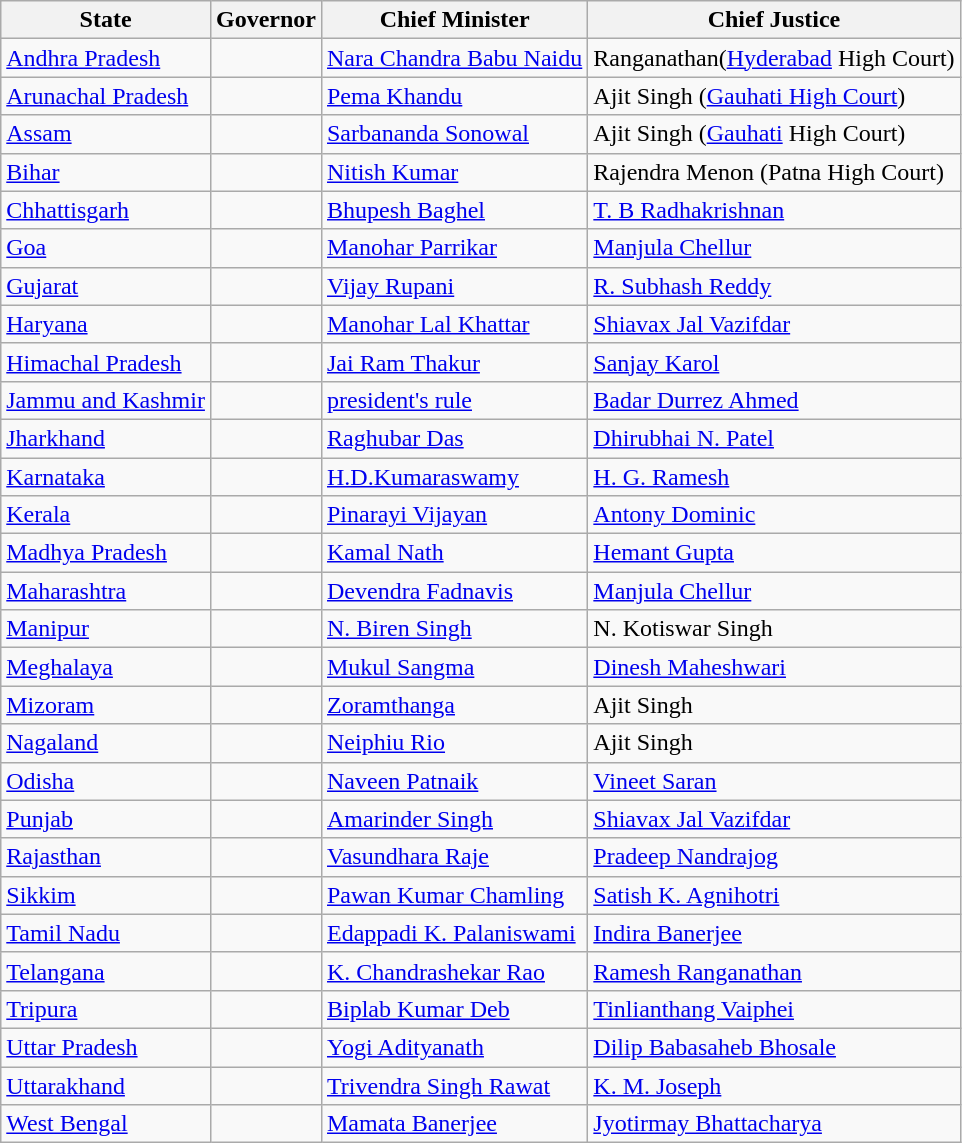<table class="wikitable sortable">
<tr>
<th>State</th>
<th>Governor</th>
<th>Chief Minister</th>
<th>Chief Justice</th>
</tr>
<tr>
<td><a href='#'>Andhra Pradesh</a></td>
<td></td>
<td><a href='#'>Nara Chandra Babu Naidu</a></td>
<td>Ranganathan(<a href='#'>Hyderabad</a> High Court)</td>
</tr>
<tr>
<td><a href='#'>Arunachal Pradesh</a></td>
<td></td>
<td><a href='#'>Pema Khandu</a></td>
<td>Ajit Singh (<a href='#'>Gauhati High Court</a>)</td>
</tr>
<tr>
<td><a href='#'>Assam</a></td>
<td></td>
<td><a href='#'>Sarbananda Sonowal</a></td>
<td>Ajit Singh (<a href='#'>Gauhati</a> High Court)</td>
</tr>
<tr>
<td><a href='#'>Bihar</a></td>
<td></td>
<td><a href='#'>Nitish Kumar</a></td>
<td>Rajendra Menon (Patna High Court)</td>
</tr>
<tr>
<td><a href='#'>Chhattisgarh</a></td>
<td></td>
<td><a href='#'>Bhupesh Baghel</a></td>
<td><a href='#'>T. B Radhakrishnan</a></td>
</tr>
<tr>
<td><a href='#'>Goa</a></td>
<td></td>
<td><a href='#'>Manohar Parrikar</a></td>
<td><a href='#'>Manjula Chellur</a></td>
</tr>
<tr>
<td><a href='#'>Gujarat</a></td>
<td></td>
<td><a href='#'>Vijay Rupani</a></td>
<td><a href='#'>R. Subhash Reddy</a></td>
</tr>
<tr>
<td><a href='#'>Haryana</a></td>
<td></td>
<td><a href='#'>Manohar Lal Khattar</a></td>
<td><a href='#'>Shiavax Jal Vazifdar</a></td>
</tr>
<tr>
<td><a href='#'>Himachal Pradesh</a></td>
<td></td>
<td><a href='#'>Jai Ram Thakur</a></td>
<td><a href='#'>Sanjay Karol </a></td>
</tr>
<tr>
<td><a href='#'>Jammu and Kashmir</a></td>
<td></td>
<td><a href='#'>president's rule</a></td>
<td><a href='#'>Badar Durrez Ahmed</a></td>
</tr>
<tr>
<td><a href='#'>Jharkhand</a></td>
<td></td>
<td><a href='#'>Raghubar Das</a></td>
<td><a href='#'>Dhirubhai N. Patel </a></td>
</tr>
<tr>
<td><a href='#'>Karnataka</a></td>
<td></td>
<td><a href='#'>H.D.Kumaraswamy</a></td>
<td><a href='#'>H. G. Ramesh</a> </td>
</tr>
<tr>
<td><a href='#'>Kerala</a></td>
<td></td>
<td><a href='#'>Pinarayi Vijayan</a></td>
<td><a href='#'>Antony Dominic</a> </td>
</tr>
<tr>
<td><a href='#'>Madhya Pradesh</a></td>
<td> </td>
<td><a href='#'>Kamal Nath</a></td>
<td><a href='#'>Hemant Gupta</a></td>
</tr>
<tr>
<td><a href='#'>Maharashtra</a></td>
<td></td>
<td><a href='#'>Devendra Fadnavis</a></td>
<td><a href='#'>Manjula Chellur</a></td>
</tr>
<tr>
<td><a href='#'>Manipur</a></td>
<td></td>
<td><a href='#'>N. Biren Singh</a></td>
<td>N. Kotiswar Singh </td>
</tr>
<tr>
<td><a href='#'>Meghalaya</a></td>
<td></td>
<td><a href='#'>Mukul Sangma</a></td>
<td><a href='#'>Dinesh Maheshwari</a></td>
</tr>
<tr>
<td><a href='#'>Mizoram</a></td>
<td></td>
<td><a href='#'>Zoramthanga</a></td>
<td>Ajit Singh</td>
</tr>
<tr>
<td><a href='#'>Nagaland</a></td>
<td></td>
<td><a href='#'>Neiphiu Rio</a></td>
<td>Ajit Singh</td>
</tr>
<tr>
<td><a href='#'>Odisha</a></td>
<td></td>
<td><a href='#'>Naveen Patnaik</a></td>
<td><a href='#'>Vineet Saran</a></td>
</tr>
<tr>
<td><a href='#'>Punjab</a></td>
<td></td>
<td><a href='#'>Amarinder Singh</a></td>
<td><a href='#'>Shiavax Jal Vazifdar</a></td>
</tr>
<tr>
<td><a href='#'>Rajasthan</a></td>
<td></td>
<td><a href='#'>Vasundhara Raje</a></td>
<td><a href='#'>Pradeep Nandrajog</a></td>
</tr>
<tr>
<td><a href='#'>Sikkim</a></td>
<td></td>
<td><a href='#'>Pawan Kumar Chamling</a></td>
<td><a href='#'>Satish K. Agnihotri</a></td>
</tr>
<tr>
<td><a href='#'>Tamil Nadu</a></td>
<td></td>
<td><a href='#'>Edappadi K. Palaniswami</a></td>
<td><a href='#'>Indira Banerjee</a></td>
</tr>
<tr>
<td><a href='#'>Telangana</a></td>
<td> </td>
<td><a href='#'>K. Chandrashekar Rao</a></td>
<td><a href='#'>Ramesh Ranganathan </a></td>
</tr>
<tr>
<td><a href='#'>Tripura</a></td>
<td></td>
<td><a href='#'>Biplab Kumar Deb</a></td>
<td><a href='#'>Tinlianthang Vaiphei</a></td>
</tr>
<tr>
<td><a href='#'>Uttar Pradesh</a></td>
<td></td>
<td><a href='#'>Yogi Adityanath</a></td>
<td><a href='#'>Dilip Babasaheb Bhosale</a></td>
</tr>
<tr>
<td><a href='#'>Uttarakhand</a></td>
<td></td>
<td><a href='#'>Trivendra Singh Rawat</a></td>
<td><a href='#'>K. M. Joseph</a></td>
</tr>
<tr>
<td><a href='#'>West Bengal</a></td>
<td></td>
<td><a href='#'>Mamata Banerjee</a></td>
<td><a href='#'>Jyotirmay Bhattacharya</a> </td>
</tr>
</table>
